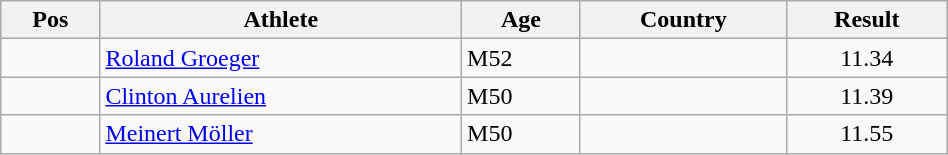<table class="wikitable"  style="text-align:center; width:50%;">
<tr>
<th>Pos</th>
<th>Athlete</th>
<th>Age</th>
<th>Country</th>
<th>Result</th>
</tr>
<tr>
<td align=center></td>
<td align=left><a href='#'>Roland Groeger</a></td>
<td align=left>M52</td>
<td align=left></td>
<td>11.34</td>
</tr>
<tr>
<td align=center></td>
<td align=left><a href='#'>Clinton Aurelien</a></td>
<td align=left>M50</td>
<td align=left></td>
<td>11.39</td>
</tr>
<tr>
<td align=center></td>
<td align=left><a href='#'>Meinert Möller</a></td>
<td align=left>M50</td>
<td align=left></td>
<td>11.55</td>
</tr>
</table>
